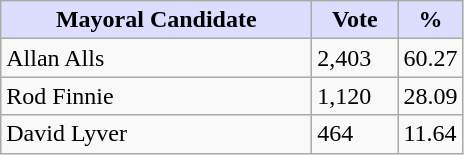<table class="wikitable">
<tr>
<th style="background:#ddf; width:200px;">Mayoral Candidate</th>
<th style="background:#ddf; width:50px;">Vote</th>
<th style="background:#ddf; width:30px;">%</th>
</tr>
<tr>
<td>Allan Alls</td>
<td>2,403</td>
<td>60.27</td>
</tr>
<tr>
<td>Rod Finnie</td>
<td>1,120</td>
<td>28.09</td>
</tr>
<tr>
<td>David Lyver</td>
<td>464</td>
<td>11.64</td>
</tr>
</table>
